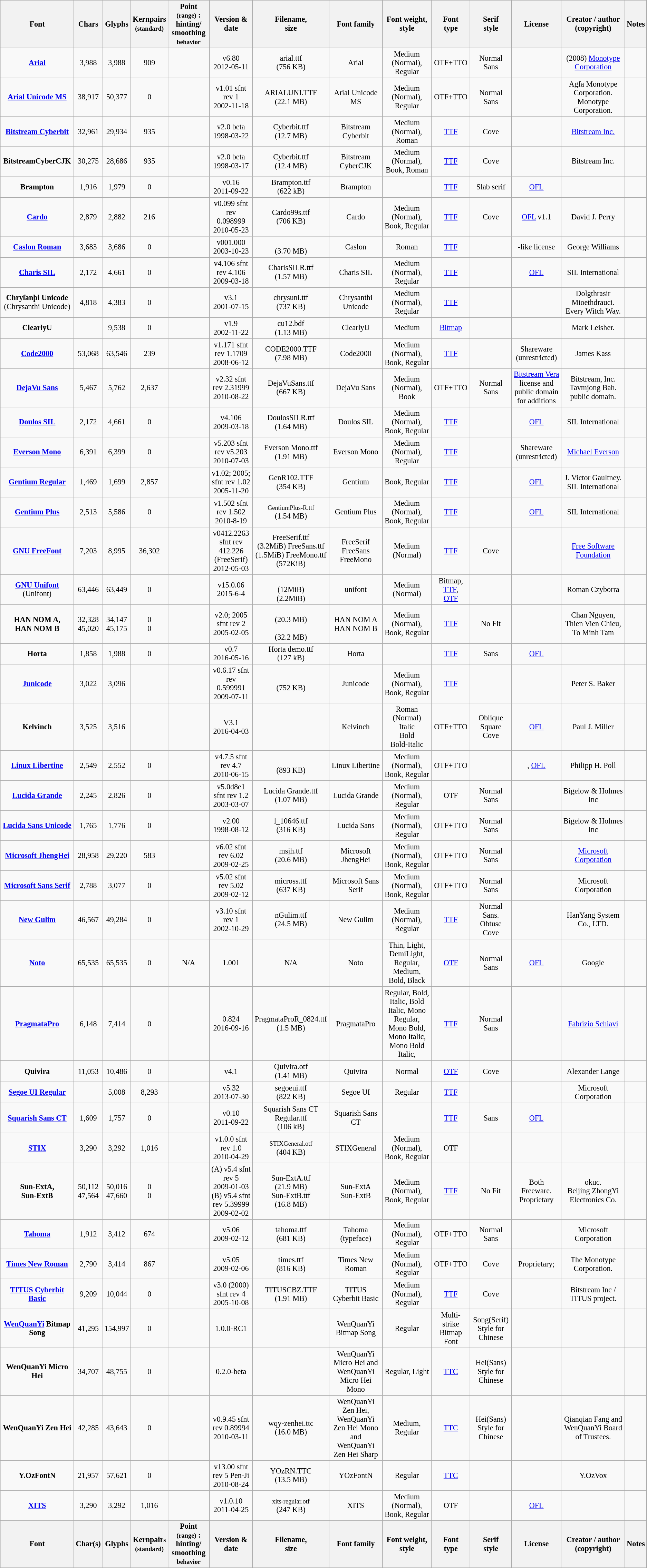<table class="sortable wikitable" style="text-align:center;vertical-align:middle;font-size:92%">
<tr>
<th>Font</th>
<th>Chars</th>
<th>Glyphs</th>
<th>Kernpairs<br><small>(standard)</small></th>
<th>Point <small>(range)</small> : hinting/<wbr>smoothing <small>behavior</small></th>
<th>Version & date</th>
<th>Filename,<br>size</th>
<th>Font family</th>
<th>Font weight,<br>style</th>
<th>Font<br>type</th>
<th>Serif<br>style</th>
<th>License</th>
<th>Creator / author (copyright)</th>
<th>Notes</th>
</tr>
<tr>
<td><strong><a href='#'>Arial</a></strong></td>
<td>3,988</td>
<td>3,988</td>
<td>909</td>
<td></td>
<td>v6.80<br>2012-05-11</td>
<td>arial.ttf<br>(756 KB)</td>
<td>Arial</td>
<td>Medium (Normal), Regular</td>
<td>OTF+TTO</td>
<td>Normal Sans</td>
<td></td>
<td>(2008) <a href='#'>Monotype Corporation</a></td>
<td></td>
</tr>
<tr>
<td><strong><a href='#'>Arial Unicode MS</a></strong></td>
<td>38,917</td>
<td>50,377</td>
<td>0</td>
<td></td>
<td>v1.01 sfnt rev 1<br>2002-11-18</td>
<td>ARIALUNI.TTF<br>(22.1 MB)</td>
<td>Arial Unicode MS</td>
<td>Medium (Normal), Regular</td>
<td>OTF+TTO</td>
<td>Normal Sans</td>
<td></td>
<td>Agfa Monotype Corporation.<br>Monotype Corporation.</td>
<td></td>
</tr>
<tr>
<td><strong><a href='#'>Bitstream Cyberbit</a></strong></td>
<td>32,961</td>
<td>29,934</td>
<td>935</td>
<td></td>
<td>v2.0 beta<br>1998-03-22</td>
<td>Cyberbit.ttf<br>(12.7 MB)</td>
<td>Bitstream Cyberbit</td>
<td>Medium (Normal), Roman</td>
<td><a href='#'>TTF</a></td>
<td>Cove</td>
<td></td>
<td><a href='#'>Bitstream Inc.</a></td>
<td></td>
</tr>
<tr>
<td><strong>BitstreamCyberCJK</strong></td>
<td>30,275</td>
<td>28,686</td>
<td>935</td>
<td></td>
<td>v2.0 beta<br>1998-03-17</td>
<td>Cyberbit.ttf<br>(12.4 MB)</td>
<td>Bitstream CyberCJK</td>
<td>Medium (Normal), Book, Roman</td>
<td><a href='#'>TTF</a></td>
<td>Cove</td>
<td></td>
<td>Bitstream Inc.</td>
<td></td>
</tr>
<tr>
<td><strong>Brampton</strong></td>
<td>1,916</td>
<td>1,979</td>
<td>0</td>
<td></td>
<td>v0.16<br>2011-09-22</td>
<td>Brampton.ttf<br>(622 kB)</td>
<td>Brampton</td>
<td></td>
<td><a href='#'>TTF</a></td>
<td>Slab serif</td>
<td><a href='#'>OFL</a></td>
<td></td>
<td></td>
</tr>
<tr>
<td><strong><a href='#'>Cardo</a></strong></td>
<td>2,879</td>
<td>2,882</td>
<td>216</td>
<td></td>
<td>v0.099 sfnt rev 0.098999<br>2010-05-23</td>
<td>Cardo99s.ttf<br>(706 KB)</td>
<td>Cardo</td>
<td>Medium (Normal), Book, Regular</td>
<td><a href='#'>TTF</a></td>
<td>Cove</td>
<td><a href='#'>OFL</a> v1.1</td>
<td>David J. Perry</td>
<td></td>
</tr>
<tr>
<td><strong><a href='#'>Caslon Roman</a></strong></td>
<td>3,683</td>
<td>3,686</td>
<td>0</td>
<td></td>
<td>v001.000<br>2003-10-23</td>
<td><br>(3.70 MB)</td>
<td>Caslon</td>
<td>Roman</td>
<td><a href='#'>TTF</a></td>
<td> </td>
<td>-like license</td>
<td>George Williams</td>
<td></td>
</tr>
<tr>
<td><strong><a href='#'>Charis SIL</a></strong></td>
<td>2,172</td>
<td>4,661</td>
<td>0</td>
<td></td>
<td>v4.106 sfnt rev 4.106<br>2009-03-18</td>
<td>CharisSILR.ttf<br>(1.57 MB)</td>
<td>Charis SIL</td>
<td>Medium (Normal), Regular</td>
<td><a href='#'>TTF</a></td>
<td></td>
<td><a href='#'>OFL</a></td>
<td>SIL International</td>
<td></td>
</tr>
<tr>
<td><strong>Chryſanþi Unicode</strong> (Chrysanthi Unicode)</td>
<td>4,818</td>
<td>4,383</td>
<td>0</td>
<td></td>
<td>v3.1<br>2001-07-15</td>
<td>chrysuni.ttf<br>(737 KB)</td>
<td>Chrysanthi Unicode</td>
<td>Medium (Normal), Regular</td>
<td><a href='#'>TTF</a></td>
<td></td>
<td></td>
<td>Dolgthrasir Mioethdrauci.<br>Every Witch Way.</td>
<td></td>
</tr>
<tr>
<td><strong>ClearlyU</strong></td>
<td></td>
<td>9,538<br></td>
<td>0</td>
<td></td>
<td>v1.9<br>2002-11-22</td>
<td>cu12.bdf<br>(1.13 MB)<br></td>
<td>ClearlyU</td>
<td>Medium</td>
<td><a href='#'>Bitmap</a></td>
<td></td>
<td></td>
<td>Mark Leisher. </td>
<td></td>
</tr>
<tr>
<td><strong><a href='#'>Code2000</a></strong></td>
<td>53,068</td>
<td>63,546</td>
<td>239</td>
<td></td>
<td>v1.171 sfnt rev 1.1709<br>2008-06-12</td>
<td>CODE2000.TTF<br>(7.98 MB)</td>
<td>Code2000</td>
<td>Medium (Normal), Book, Regular</td>
<td><a href='#'>TTF</a></td>
<td></td>
<td>Shareware<br>(unrestricted)</td>
<td>James Kass</td>
<td> </td>
</tr>
<tr>
<td><strong><a href='#'>DejaVu Sans</a></strong></td>
<td>5,467</td>
<td>5,762</td>
<td>2,637</td>
<td></td>
<td>v2.32 sfnt rev 2.31999<br>2010-08-22</td>
<td>DejaVuSans.ttf<br>(667 KB)</td>
<td>DejaVu Sans</td>
<td>Medium (Normal), Book</td>
<td>OTF+TTO</td>
<td>Normal Sans</td>
<td><a href='#'>Bitstream Vera</a> license and public domain for additions</td>
<td>Bitstream, Inc.<br>Tavmjong Bah.<br>public domain.</td>
<td></td>
</tr>
<tr>
<td><strong><a href='#'>Doulos SIL</a></strong></td>
<td>2,172</td>
<td>4,661</td>
<td>0</td>
<td></td>
<td>v4.106<br>2009-03-18</td>
<td>DoulosSILR.ttf<br>(1.64 MB)</td>
<td>Doulos SIL</td>
<td>Medium (Normal), Book, Regular</td>
<td><a href='#'>TTF</a></td>
<td></td>
<td><a href='#'>OFL</a></td>
<td>SIL International</td>
<td></td>
</tr>
<tr>
<td><strong><a href='#'>Everson Mono</a></strong></td>
<td>6,391</td>
<td>6,399</td>
<td>0</td>
<td></td>
<td>v5.203 sfnt rev v5.203<br>2010-07-03</td>
<td>Everson Mono.ttf<br>(1.91 MB)</td>
<td>Everson Mono</td>
<td>Medium (Normal), Regular</td>
<td><a href='#'>TTF</a></td>
<td></td>
<td>Shareware<br>(unrestricted)</td>
<td><a href='#'>Michael Everson</a></td>
<td></td>
</tr>
<tr>
<td><strong><a href='#'>Gentium Regular</a></strong></td>
<td>1,469</td>
<td>1,699</td>
<td>2,857</td>
<td></td>
<td>v1.02; 2005; sfnt rev 1.02<br>2005-11-20</td>
<td>GenR102.TTF<br>(354 KB)</td>
<td>Gentium</td>
<td>Book, Regular</td>
<td><a href='#'>TTF</a></td>
<td></td>
<td><a href='#'>OFL</a></td>
<td>J. Victor Gaultney. SIL International</td>
<td></td>
</tr>
<tr>
<td><strong><a href='#'>Gentium Plus</a></strong></td>
<td>2,513</td>
<td>5,586</td>
<td>0</td>
<td></td>
<td>v1.502 sfnt rev 1.502<br>2010-8-19</td>
<td><small>GentiumPlus-R.ttf</small><br>(1.54 MB)</td>
<td>Gentium Plus</td>
<td>Medium (Normal), Book, Regular</td>
<td><a href='#'>TTF</a></td>
<td></td>
<td><a href='#'>OFL</a></td>
<td>SIL International</td>
<td></td>
</tr>
<tr>
<td><strong><a href='#'>GNU FreeFont</a></strong></td>
<td>7,203</td>
<td>8,995</td>
<td>36,302</td>
<td></td>
<td>v0412.2263 sfnt rev 412.226 (FreeSerif)<br>2012-05-03</td>
<td>FreeSerif.ttf<br>(3.2MiB) FreeSans.ttf<br>(1.5MiB) FreeMono.ttf<br>(572KiB)</td>
<td>FreeSerif FreeSans FreeMono</td>
<td>Medium (Normal)</td>
<td><a href='#'>TTF</a></td>
<td>Cove</td>
<td></td>
<td><a href='#'>Free Software Foundation</a></td>
<td></td>
</tr>
<tr>
<td><strong><a href='#'>GNU Unifont</a></strong> (Unifont)</td>
<td>63,446</td>
<td>63,449</td>
<td>0</td>
<td></td>
<td>v15.0.06<br>2015-6-4</td>
<td><br>(12MiB) <br>(2.2MiB)</td>
<td>unifont</td>
<td>Medium (Normal)</td>
<td>Bitmap, <a href='#'>TTF</a>,<br><a href='#'>OTF</a></td>
<td></td>
<td></td>
<td>Roman Czyborra</td>
<td> </td>
</tr>
<tr>
<td><strong>HAN NOM A,<br>HAN NOM B</strong></td>
<td>32,328<br>45,020</td>
<td>34,147<br>45,175</td>
<td>0<br>0</td>
<td></td>
<td>v2.0; 2005 sfnt rev 2<br>2005-02-05</td>
<td><br>(20.3 MB)<br><br>(32.2 MB)</td>
<td>HAN NOM A<br>HAN NOM B</td>
<td>Medium (Normal), Book, Regular</td>
<td><a href='#'>TTF</a></td>
<td>No Fit</td>
<td></td>
<td>Chan Nguyen, Thien Vien Chieu, To Minh Tam</td>
<td> </td>
</tr>
<tr>
<td><strong>Horta</strong></td>
<td>1,858</td>
<td>1,988</td>
<td>0</td>
<td></td>
<td>v0.7<br>2016-05-16</td>
<td>Horta demo.ttf<br>(127 kB)</td>
<td>Horta</td>
<td></td>
<td><a href='#'>TTF</a></td>
<td>Sans</td>
<td><a href='#'>OFL</a></td>
<td></td>
<td></td>
</tr>
<tr>
<td><strong><a href='#'>Junicode</a></strong></td>
<td>3,022</td>
<td>3,096</td>
<td></td>
<td></td>
<td>v0.6.17 sfnt rev 0.599991<br>2009-07-11</td>
<td><br>(752 KB)</td>
<td>Junicode</td>
<td>Medium (Normal), Book, Regular</td>
<td><a href='#'>TTF</a></td>
<td></td>
<td></td>
<td>Peter S. Baker</td>
<td></td>
</tr>
<tr>
<td><strong>Kelvinch</strong></td>
<td>3,525</td>
<td>3,516</td>
<td></td>
<td></td>
<td>V3.1<br>2016-04-03</td>
<td></td>
<td>Kelvinch</td>
<td>Roman (Normal) <br> Italic <br> Bold <br> Bold-Italic</td>
<td>OTF+TTO</td>
<td>Oblique Square Cove</td>
<td><a href='#'>OFL</a></td>
<td>Paul J. Miller</td>
<td></td>
</tr>
<tr>
<td><strong><a href='#'>Linux Libertine</a></strong></td>
<td>2,549</td>
<td>2,552</td>
<td>0</td>
<td></td>
<td>v4.7.5 sfnt rev 4.7<br>2010-06-15</td>
<td><br>(893 KB)</td>
<td>Linux Libertine</td>
<td>Medium (Normal), Book, Regular</td>
<td>OTF+TTO</td>
<td></td>
<td>, <a href='#'>OFL</a></td>
<td>Philipp H. Poll</td>
<td></td>
</tr>
<tr>
<td><strong><a href='#'>Lucida Grande</a></strong></td>
<td>2,245</td>
<td>2,826</td>
<td>0</td>
<td></td>
<td>v5.0d8e1 sfnt rev 1.2<br>2003-03-07</td>
<td>Lucida Grande.ttf<br>(1.07 MB)</td>
<td>Lucida Grande</td>
<td>Medium (Normal), Regular</td>
<td>OTF</td>
<td>Normal Sans</td>
<td></td>
<td>Bigelow & Holmes Inc</td>
<td></td>
</tr>
<tr>
<td><strong><a href='#'>Lucida Sans Unicode</a></strong></td>
<td>1,765</td>
<td>1,776</td>
<td>0</td>
<td></td>
<td>v2.00<br>1998-08-12</td>
<td>l_10646.ttf<br>(316 KB)</td>
<td>Lucida Sans</td>
<td>Medium (Normal), Regular</td>
<td>OTF+TTO</td>
<td>Normal Sans</td>
<td></td>
<td>Bigelow & Holmes Inc</td>
<td></td>
</tr>
<tr>
<td><strong><a href='#'>Microsoft JhengHei</a></strong></td>
<td>28,958</td>
<td>29,220</td>
<td>583</td>
<td></td>
<td>v6.02 sfnt rev 6.02<br>2009-02-25</td>
<td>msjh.ttf<br>(20.6 MB)</td>
<td>Microsoft JhengHei</td>
<td>Medium (Normal), Book, Regular</td>
<td>OTF+TTO</td>
<td>Normal Sans</td>
<td></td>
<td><a href='#'>Microsoft Corporation</a></td>
<td></td>
</tr>
<tr>
<td><strong><a href='#'>Microsoft Sans Serif</a></strong></td>
<td>2,788</td>
<td>3,077</td>
<td>0</td>
<td></td>
<td>v5.02 sfnt rev 5.02<br>2009-02-12</td>
<td>micross.ttf<br>(637 KB)</td>
<td>Microsoft Sans Serif</td>
<td>Medium (Normal), Book, Regular</td>
<td>OTF+TTO</td>
<td>Normal Sans</td>
<td></td>
<td>Microsoft Corporation</td>
<td></td>
</tr>
<tr>
<td><strong><a href='#'>New Gulim</a></strong></td>
<td>46,567</td>
<td>49,284</td>
<td>0</td>
<td></td>
<td>v3.10 sfnt rev 1<br>2002-10-29</td>
<td>nGulim.ttf<br>(24.5 MB)</td>
<td>New Gulim</td>
<td>Medium (Normal), Regular</td>
<td><a href='#'>TTF</a></td>
<td>Normal Sans. Obtuse Cove</td>
<td></td>
<td>HanYang System Co., LTD.</td>
<td></td>
</tr>
<tr>
<td><strong><a href='#'>Noto</a></strong></td>
<td>65,535</td>
<td>65,535</td>
<td>0</td>
<td>N/A</td>
<td>1.001</td>
<td>N/A</td>
<td>Noto</td>
<td>Thin, Light, DemiLight, Regular, Medium, Bold, Black</td>
<td><a href='#'>OTF</a></td>
<td>Normal Sans</td>
<td><a href='#'>OFL</a></td>
<td>Google</td>
<td></td>
</tr>
<tr>
<td><strong><a href='#'>PragmataPro</a></strong></td>
<td>6,148</td>
<td>7,414</td>
<td>0</td>
<td></td>
<td>0.824<br>2016-09-16</td>
<td>PragmataProR_0824.ttf<br>(1.5 MB)</td>
<td>PragmataPro</td>
<td>Regular, Bold, Italic, Bold Italic, Mono Regular, Mono Bold, Mono Italic, Mono Bold Italic,</td>
<td><a href='#'>TTF</a></td>
<td>Normal Sans</td>
<td></td>
<td><a href='#'>Fabrizio Schiavi</a></td>
<td></td>
</tr>
<tr>
<td><strong>Quivira</strong></td>
<td>11,053</td>
<td>10,486</td>
<td>0</td>
<td></td>
<td>v4.1</td>
<td>Quivira.otf<br>(1.41 MB)</td>
<td>Quivira</td>
<td>Normal</td>
<td><a href='#'>OTF</a></td>
<td>Cove</td>
<td></td>
<td>Alexander Lange</td>
<td></td>
</tr>
<tr>
<td><strong><a href='#'>Segoe UI Regular</a></strong></td>
<td></td>
<td>5,008</td>
<td>8,293</td>
<td></td>
<td>v5.32 <br>2013-07-30</td>
<td>segoeui.ttf<br>(822 KB)</td>
<td>Segoe UI</td>
<td>Regular</td>
<td><a href='#'>TTF</a></td>
<td></td>
<td></td>
<td>Microsoft Corporation</td>
<td></td>
</tr>
<tr>
<td><strong><a href='#'>Squarish Sans CT</a></strong></td>
<td>1,609</td>
<td>1,757</td>
<td>0</td>
<td></td>
<td>v0.10<br>2011-09-22</td>
<td>Squarish Sans CT Regular.ttf<br>(106 kB)</td>
<td>Squarish Sans CT</td>
<td></td>
<td><a href='#'>TTF</a></td>
<td>Sans</td>
<td><a href='#'>OFL</a></td>
<td></td>
<td></td>
</tr>
<tr>
<td><strong><a href='#'>STIX</a></strong></td>
<td>3,290</td>
<td>3,292</td>
<td>1,016</td>
<td></td>
<td>v1.0.0 sfnt rev 1.0<br>2010-04-29</td>
<td><small>STIXGeneral.otf</small><br>(404 KB)</td>
<td>STIXGeneral</td>
<td>Medium (Normal), Book, Regular</td>
<td>OTF</td>
<td></td>
<td></td>
<td></td>
<td></td>
</tr>
<tr>
<td><strong>Sun-ExtA,<br>Sun-ExtB</strong></td>
<td>50,112<br>47,564</td>
<td>50,016<br>47,660</td>
<td>0<br>0</td>
<td></td>
<td>(A) v5.4 sfnt rev 5<br>2009-01-03<br>(B) v5.4 sfnt rev 5.39999<br>2009-02-02</td>
<td>Sun-ExtA.ttf<br>(21.9 MB)<br>Sun-ExtB.ttf<br>(16.8 MB)</td>
<td>Sun-ExtA<br>Sun-ExtB</td>
<td>Medium (Normal), Book, Regular</td>
<td><a href='#'>TTF</a></td>
<td>No Fit</td>
<td>Both Freeware.<br>Proprietary</td>
<td>okuc.<br>Beijing ZhongYi Electronics Co.</td>
<td> </td>
</tr>
<tr>
<td><strong><a href='#'>Tahoma</a></strong></td>
<td>1,912</td>
<td>3,412</td>
<td>674</td>
<td></td>
<td>v5.06<br>2009-02-12</td>
<td>tahoma.ttf<br>(681 KB)</td>
<td>Tahoma (typeface)</td>
<td>Medium (Normal), Regular</td>
<td>OTF+TTO</td>
<td>Normal Sans</td>
<td></td>
<td>Microsoft Corporation</td>
<td></td>
</tr>
<tr>
<td><strong><a href='#'>Times New Roman</a></strong></td>
<td>2,790</td>
<td>3,414</td>
<td>867</td>
<td></td>
<td>v5.05<br>2009-02-06</td>
<td>times.ttf<br>(816 KB)</td>
<td>Times New Roman</td>
<td>Medium (Normal), Regular</td>
<td>OTF+TTO</td>
<td>Cove</td>
<td>Proprietary;</td>
<td>The Monotype Corporation.</td>
<td></td>
</tr>
<tr>
<td><strong><a href='#'>TITUS Cyberbit Basic</a></strong></td>
<td>9,209</td>
<td>10,044</td>
<td>0</td>
<td></td>
<td>v3.0 (2000) sfnt rev 4<br>2005-10-08</td>
<td>TITUSCBZ.TTF<br>(1.91 MB)</td>
<td>TITUS Cyberbit Basic</td>
<td>Medium (Normal), Regular</td>
<td><a href='#'>TTF</a></td>
<td>Cove</td>
<td></td>
<td>Bitstream Inc / TITUS project.</td>
<td></td>
</tr>
<tr>
<td><strong><a href='#'>WenQuanYi</a> Bitmap Song</strong></td>
<td>41,295</td>
<td>154,997</td>
<td>0</td>
<td></td>
<td>1.0.0-RC1</td>
<td></td>
<td>WenQuanYi Bitmap Song</td>
<td>Regular</td>
<td>Multi-strike Bitmap Font</td>
<td>Song(Serif) Style for Chinese</td>
<td></td>
<td></td>
<td></td>
</tr>
<tr>
<td><strong>WenQuanYi Micro Hei</strong></td>
<td>34,707</td>
<td>48,755</td>
<td>0</td>
<td></td>
<td>0.2.0-beta</td>
<td></td>
<td>WenQuanYi Micro Hei and WenQuanYi Micro Hei Mono</td>
<td>Regular, Light</td>
<td><a href='#'>TTC</a></td>
<td>Hei(Sans) Style for Chinese</td>
<td></td>
<td></td>
<td></td>
</tr>
<tr>
<td><strong>WenQuanYi Zen Hei</strong></td>
<td>42,285</td>
<td>43,643</td>
<td>0</td>
<td></td>
<td>v0.9.45 sfnt rev 0.89994<br>2010-03-11</td>
<td>wqy-zenhei.ttc<br>(16.0 MB)</td>
<td>WenQuanYi Zen Hei, WenQuanYi Zen Hei Mono and WenQuanYi Zen Hei Sharp</td>
<td>Medium, Regular</td>
<td><a href='#'>TTC</a></td>
<td>Hei(Sans) Style for Chinese</td>
<td></td>
<td>Qianqian Fang and WenQuanYi Board of Trustees.</td>
<td> </td>
</tr>
<tr>
<td><strong>Y.OzFontN</strong></td>
<td>21,957</td>
<td>57,621</td>
<td>0</td>
<td></td>
<td>v13.00 sfnt rev 5 Pen-Ji<br>2010-08-24</td>
<td>YOzRN.TTC<br>(13.5 MB)</td>
<td>YOzFontN</td>
<td>Regular</td>
<td><a href='#'>TTC</a></td>
<td></td>
<td></td>
<td>Y.OzVox</td>
<td></td>
</tr>
<tr>
<td><strong><a href='#'>XITS</a></strong></td>
<td>3,290</td>
<td>3,292</td>
<td>1,016</td>
<td></td>
<td>v1.0.10<br>2011-04-25</td>
<td><small>xits-regular.otf</small><br>(247 KB)</td>
<td>XITS</td>
<td>Medium (Normal), Book, Regular</td>
<td>OTF</td>
<td></td>
<td><a href='#'>OFL</a></td>
<td></td>
<td></td>
</tr>
<tr>
</tr>
<tr class="sortbottom">
<th>Font</th>
<th>Char(s)</th>
<th>Glyphs</th>
<th>Kernpair<small>s<br>(standard)</small></th>
<th>Point <small>(range)</small> : hinting/<wbr>smoothing <small>behavior</small></th>
<th>Version & date</th>
<th>Filename,<br>size</th>
<th>Font family</th>
<th>Font weight,<br>style</th>
<th>Font<br>type</th>
<th>Serif<br>style</th>
<th>License</th>
<th>Creator / author (copyright)</th>
<th>Notes</th>
</tr>
</table>
